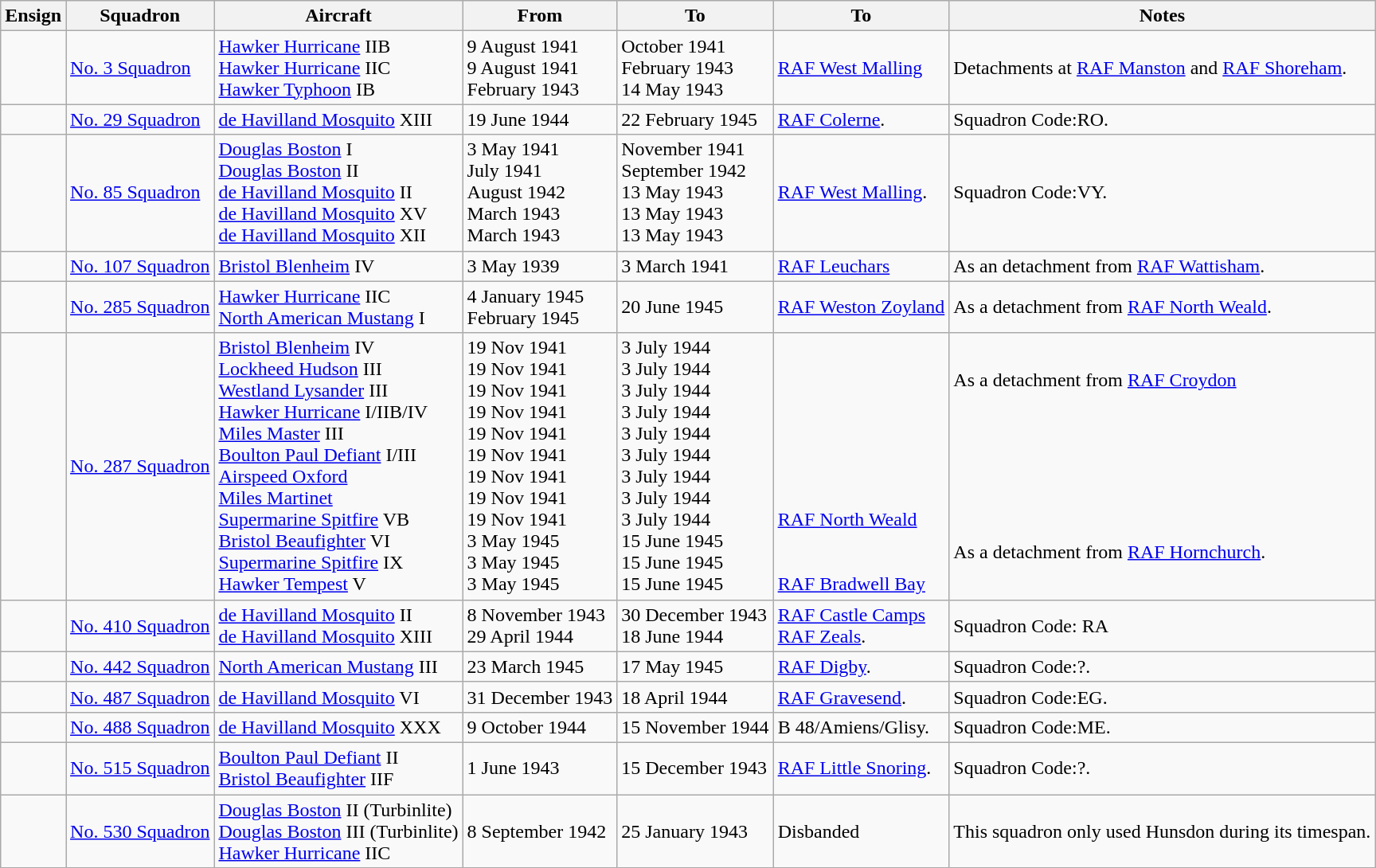<table class="wikitable sortable">
<tr>
<th>Ensign</th>
<th>Squadron</th>
<th>Aircraft</th>
<th>From</th>
<th>To</th>
<th>To</th>
<th>Notes</th>
</tr>
<tr>
<td></td>
<td><a href='#'>No. 3 Squadron</a></td>
<td><a href='#'>Hawker Hurricane</a> IIB<br><a href='#'>Hawker Hurricane</a> IIC<br><a href='#'>Hawker Typhoon</a> IB</td>
<td>9 August 1941<br>9 August 1941<br>February 1943</td>
<td>October 1941<br>February 1943<br>14 May 1943</td>
<td><a href='#'>RAF West Malling</a></td>
<td>Detachments at <a href='#'>RAF Manston</a> and <a href='#'>RAF Shoreham</a>.</td>
</tr>
<tr>
<td></td>
<td><a href='#'>No. 29 Squadron</a></td>
<td><a href='#'>de Havilland Mosquito</a> XIII</td>
<td>19 June 1944</td>
<td>22 February 1945</td>
<td><a href='#'>RAF Colerne</a>.</td>
<td>Squadron Code:RO.</td>
</tr>
<tr>
<td></td>
<td><a href='#'>No. 85 Squadron</a></td>
<td><a href='#'>Douglas Boston</a> I<br><a href='#'>Douglas Boston</a> II<br><a href='#'>de Havilland Mosquito</a> II<br><a href='#'>de Havilland Mosquito</a> XV<br><a href='#'>de Havilland Mosquito</a> XII</td>
<td>3 May 1941<br>July 1941<br>August 1942<br>March 1943<br>March 1943</td>
<td>November 1941<br>September 1942<br>13 May 1943<br>13 May 1943<br>13 May 1943</td>
<td><a href='#'>RAF West Malling</a>.</td>
<td>Squadron Code:VY.</td>
</tr>
<tr>
<td></td>
<td><a href='#'>No. 107 Squadron</a></td>
<td><a href='#'>Bristol Blenheim</a> IV</td>
<td>3 May 1939</td>
<td>3 March 1941</td>
<td><a href='#'>RAF Leuchars</a></td>
<td>As an detachment from <a href='#'>RAF Wattisham</a>.</td>
</tr>
<tr>
<td></td>
<td><a href='#'>No. 285 Squadron</a></td>
<td><a href='#'>Hawker Hurricane</a> IIC<br><a href='#'>North American Mustang</a> I</td>
<td>4 January 1945<br>February 1945</td>
<td>20 June 1945</td>
<td><a href='#'>RAF Weston Zoyland</a></td>
<td>As a detachment from <a href='#'>RAF North Weald</a>.</td>
</tr>
<tr>
<td></td>
<td><a href='#'>No. 287 Squadron</a></td>
<td><a href='#'>Bristol Blenheim</a> IV<br><a href='#'>Lockheed Hudson</a> III<br><a href='#'>Westland Lysander</a> III<br><a href='#'>Hawker Hurricane</a> I/IIB/IV<br><a href='#'>Miles Master</a> III<br><a href='#'>Boulton Paul Defiant</a> I/III<br><a href='#'>Airspeed Oxford</a><br><a href='#'>Miles Martinet</a><br><a href='#'>Supermarine Spitfire</a> VB<br><a href='#'>Bristol Beaufighter</a> VI<br><a href='#'>Supermarine Spitfire</a> IX<br><a href='#'>Hawker Tempest</a> V</td>
<td>19 Nov 1941<br>19 Nov 1941<br>19 Nov 1941<br>19 Nov 1941<br>19 Nov 1941<br>19 Nov 1941<br>19 Nov 1941<br>19 Nov 1941<br>19 Nov 1941<br>3 May 1945<br>3 May 1945<br>3 May 1945</td>
<td>3 July 1944<br>3 July 1944<br>3 July 1944<br>3 July 1944<br>3 July 1944<br>3 July 1944<br>3 July 1944<br>3 July 1944<br>3 July 1944<br>15 June 1945<br>15 June 1945<br>15 June 1945</td>
<td><br><br><br><br><br><br><br><br><a href='#'>RAF North Weald</a><br><br><br><a href='#'>RAF Bradwell Bay</a></td>
<td>As a detachment from <a href='#'>RAF Croydon</a><br><br><br><br><br><br><br><br>As a detachment from <a href='#'>RAF Hornchurch</a>.</td>
</tr>
<tr>
<td></td>
<td><a href='#'>No. 410 Squadron</a></td>
<td><a href='#'>de Havilland Mosquito</a> II<br><a href='#'>de Havilland Mosquito</a> XIII</td>
<td>8 November 1943<br>29 April 1944</td>
<td>30 December 1943<br>18 June 1944</td>
<td><a href='#'>RAF Castle Camps</a><br><a href='#'>RAF Zeals</a>.</td>
<td>Squadron Code: RA</td>
</tr>
<tr>
<td></td>
<td><a href='#'>No. 442 Squadron</a></td>
<td><a href='#'>North American Mustang</a> III</td>
<td>23 March 1945</td>
<td>17 May 1945</td>
<td><a href='#'>RAF Digby</a>.</td>
<td>Squadron Code:?.</td>
</tr>
<tr>
<td></td>
<td><a href='#'>No. 487 Squadron</a></td>
<td><a href='#'>de Havilland Mosquito</a> VI</td>
<td>31 December 1943</td>
<td>18 April 1944</td>
<td><a href='#'>RAF Gravesend</a>.</td>
<td>Squadron Code:EG.</td>
</tr>
<tr>
<td></td>
<td><a href='#'>No. 488 Squadron</a></td>
<td><a href='#'>de Havilland Mosquito</a> XXX</td>
<td>9 October 1944</td>
<td>15 November 1944</td>
<td>B 48/Amiens/Glisy.</td>
<td>Squadron Code:ME.</td>
</tr>
<tr>
<td></td>
<td><a href='#'>No. 515 Squadron</a></td>
<td><a href='#'>Boulton Paul Defiant</a> II<br><a href='#'>Bristol Beaufighter</a> IIF</td>
<td>1 June 1943</td>
<td>15 December 1943</td>
<td><a href='#'>RAF Little Snoring</a>.</td>
<td>Squadron Code:?.</td>
</tr>
<tr>
<td></td>
<td><a href='#'>No. 530 Squadron</a></td>
<td><a href='#'>Douglas Boston</a> II (Turbinlite)<br><a href='#'>Douglas Boston</a> III (Turbinlite)<br><a href='#'>Hawker Hurricane</a> IIC</td>
<td>8 September 1942</td>
<td>25 January 1943</td>
<td>Disbanded</td>
<td>This squadron only used Hunsdon during its timespan.</td>
</tr>
</table>
